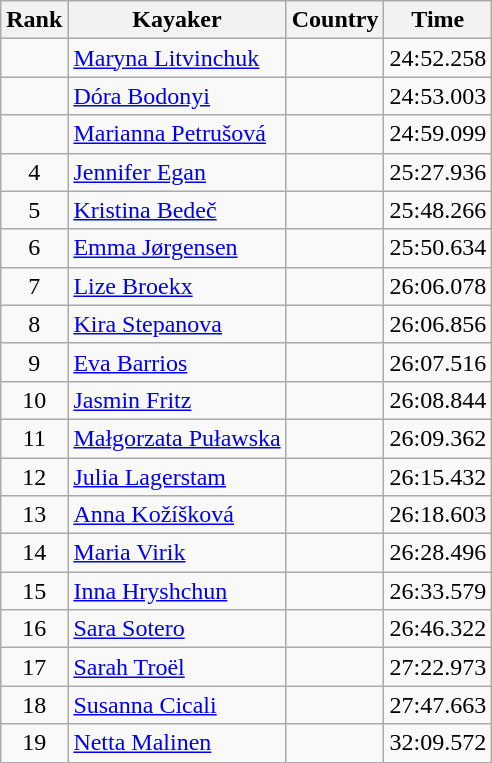<table class="wikitable" style="text-align:center">
<tr>
<th>Rank</th>
<th>Kayaker</th>
<th>Country</th>
<th>Time</th>
</tr>
<tr>
<td></td>
<td align=left><a href='#'>Maryna Litvinchuk</a></td>
<td align=left></td>
<td>24:52.258</td>
</tr>
<tr>
<td></td>
<td align=left><a href='#'>Dóra Bodonyi</a></td>
<td align=left></td>
<td>24:53.003</td>
</tr>
<tr>
<td></td>
<td align=left><a href='#'>Marianna Petrušová</a></td>
<td align=left></td>
<td>24:59.099</td>
</tr>
<tr>
<td>4</td>
<td align=left><a href='#'>Jennifer Egan</a></td>
<td align=left></td>
<td>25:27.936</td>
</tr>
<tr>
<td>5</td>
<td align=left><a href='#'>Kristina Bedeč</a></td>
<td align=left></td>
<td>25:48.266</td>
</tr>
<tr>
<td>6</td>
<td align=left><a href='#'>Emma Jørgensen</a></td>
<td align=left></td>
<td>25:50.634</td>
</tr>
<tr>
<td>7</td>
<td align=left><a href='#'>Lize Broekx</a></td>
<td align=left></td>
<td>26:06.078</td>
</tr>
<tr>
<td>8</td>
<td align=left><a href='#'>Kira Stepanova</a></td>
<td align=left></td>
<td>26:06.856</td>
</tr>
<tr>
<td>9</td>
<td align=left><a href='#'>Eva Barrios</a></td>
<td align=left></td>
<td>26:07.516</td>
</tr>
<tr>
<td>10</td>
<td align=left><a href='#'>Jasmin Fritz</a></td>
<td align=left></td>
<td>26:08.844</td>
</tr>
<tr>
<td>11</td>
<td align=left><a href='#'>Małgorzata Puławska</a></td>
<td align=left></td>
<td>26:09.362</td>
</tr>
<tr>
<td>12</td>
<td align=left><a href='#'>Julia Lagerstam</a></td>
<td align=left></td>
<td>26:15.432</td>
</tr>
<tr>
<td>13</td>
<td align=left><a href='#'>Anna Kožíšková</a></td>
<td align=left></td>
<td>26:18.603</td>
</tr>
<tr>
<td>14</td>
<td align=left><a href='#'>Maria Virik</a></td>
<td align=left></td>
<td>26:28.496</td>
</tr>
<tr>
<td>15</td>
<td align=left><a href='#'>Inna Hryshchun</a></td>
<td align=left></td>
<td>26:33.579</td>
</tr>
<tr>
<td>16</td>
<td align=left><a href='#'>Sara Sotero</a></td>
<td align=left></td>
<td>26:46.322</td>
</tr>
<tr>
<td>17</td>
<td align=left><a href='#'>Sarah Troël</a></td>
<td align=left></td>
<td>27:22.973</td>
</tr>
<tr>
<td>18</td>
<td align=left><a href='#'>Susanna Cicali</a></td>
<td align=left></td>
<td>27:47.663</td>
</tr>
<tr>
<td>19</td>
<td align=left><a href='#'>Netta Malinen</a></td>
<td align=left></td>
<td>32:09.572</td>
</tr>
</table>
